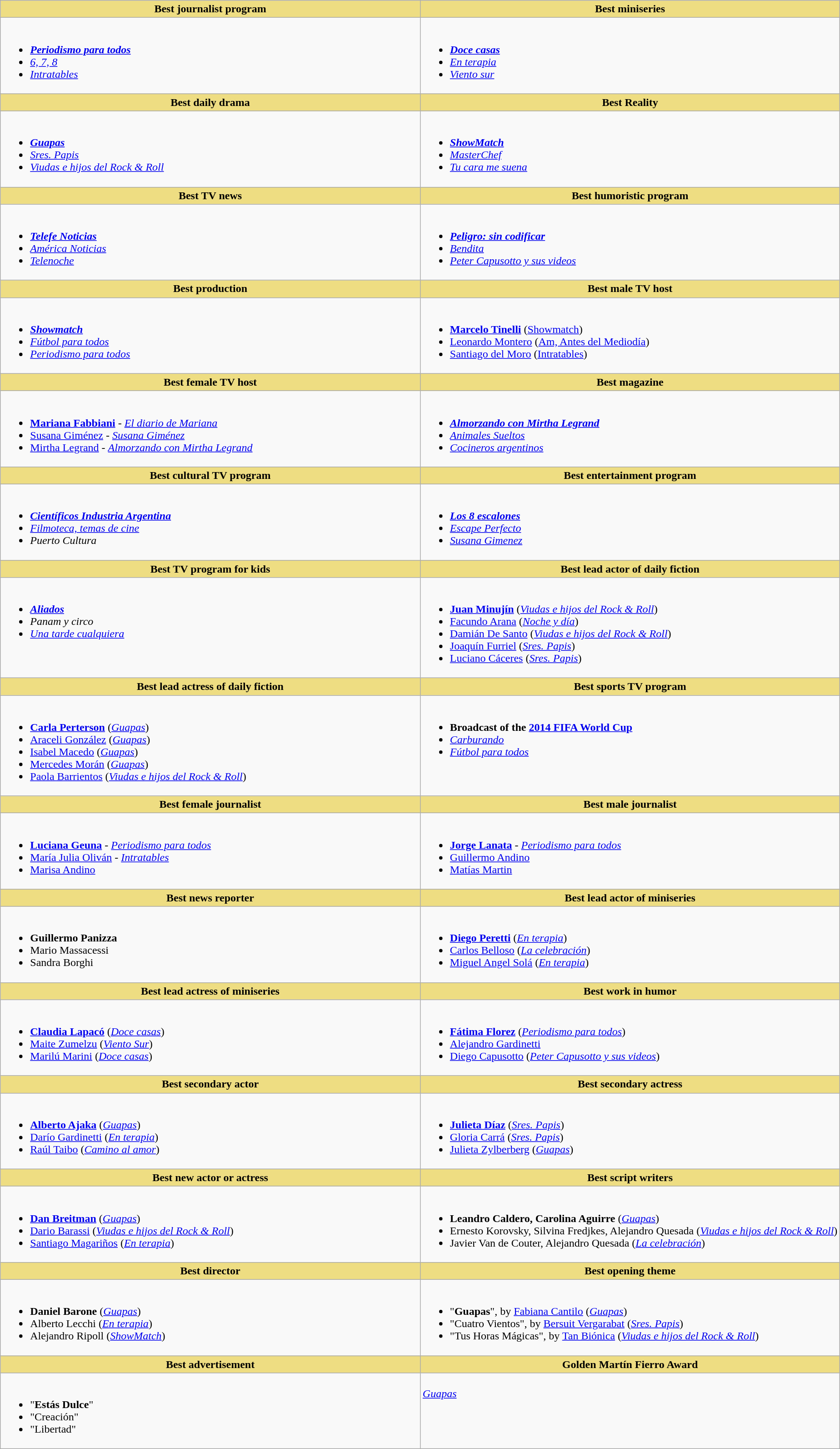<table class=wikitable>
<tr>
<th style="background:#EEDD82; width:50%">Best journalist program</th>
<th style="background:#EEDD82; width:50%">Best miniseries</th>
</tr>
<tr>
<td valign="top"><br><ul><li><strong><em><a href='#'>Periodismo para todos</a></em></strong></li><li><em><a href='#'>6, 7, 8</a></em></li><li><em><a href='#'>Intratables</a></em></li></ul></td>
<td valign="top"><br><ul><li><strong><em><a href='#'>Doce casas</a></em></strong></li><li><em><a href='#'>En terapia</a></em></li><li><em><a href='#'>Viento sur</a></em></li></ul></td>
</tr>
<tr>
<th style="background:#EEDD82; width:50%">Best daily drama</th>
<th style="background:#EEDD82; width:50%">Best Reality</th>
</tr>
<tr>
<td valign="top"><br><ul><li><strong><em><a href='#'>Guapas</a></em></strong></li><li><em><a href='#'>Sres. Papis</a></em></li><li><em><a href='#'>Viudas e hijos del Rock & Roll</a></em></li></ul></td>
<td valign="top"><br><ul><li><strong><em><a href='#'>ShowMatch</a></em></strong></li><li><em><a href='#'>MasterChef</a></em></li><li><em><a href='#'>Tu cara me suena</a></em></li></ul></td>
</tr>
<tr>
<th style="background:#EEDD82; width:50%">Best TV news</th>
<th style="background:#EEDD82; width:50%">Best humoristic program</th>
</tr>
<tr>
<td valign="top"><br><ul><li><strong><em><a href='#'>Telefe Noticias</a></em></strong></li><li><em><a href='#'>América Noticias</a></em></li><li><em><a href='#'>Telenoche</a></em></li></ul></td>
<td valign="top"><br><ul><li><strong><em><a href='#'>Peligro: sin codificar</a></em></strong></li><li><em><a href='#'>Bendita</a></em></li><li><em><a href='#'>Peter Capusotto y sus videos</a></em></li></ul></td>
</tr>
<tr>
<th style="background:#EEDD82; width:50%">Best production</th>
<th style="background:#EEDD82; width:50%">Best male TV host</th>
</tr>
<tr>
<td valign="top"><br><ul><li><strong><em><a href='#'>Showmatch</a></em></strong></li><li><em><a href='#'>Fútbol para todos</a></em></li><li><em><a href='#'>Periodismo para todos</a></em></li></ul></td>
<td valign="top"><br><ul><li><strong><a href='#'>Marcelo Tinelli</a></strong> (<a href='#'>Showmatch</a>)</li><li><a href='#'>Leonardo Montero</a> (<a href='#'>Am, Antes del Mediodía</a>)</li><li><a href='#'>Santiago del Moro</a> (<a href='#'>Intratables</a>)</li></ul></td>
</tr>
<tr>
<th style="background:#EEDD82; width:50%">Best female TV host</th>
<th style="background:#EEDD82; width:50%">Best magazine</th>
</tr>
<tr>
<td valign="top"><br><ul><li><strong><a href='#'>Mariana Fabbiani</a></strong> - <em><a href='#'>El diario de Mariana</a></em></li><li><a href='#'>Susana Giménez</a> - <em><a href='#'>Susana Giménez</a></em></li><li><a href='#'>Mirtha Legrand</a> - <em><a href='#'>Almorzando con Mirtha Legrand</a></em></li></ul></td>
<td valign="top"><br><ul><li><strong><em><a href='#'>Almorzando con Mirtha Legrand</a></em></strong></li><li><em><a href='#'>Animales Sueltos</a></em></li><li><em><a href='#'>Cocineros argentinos</a></em></li></ul></td>
</tr>
<tr>
<th style="background:#EEDD82; width:50%">Best cultural TV program</th>
<th style="background:#EEDD82; width:50%">Best entertainment program</th>
</tr>
<tr>
<td valign="top"><br><ul><li><strong><em><a href='#'>Científicos Industria Argentina</a></em></strong></li><li><em><a href='#'>Filmoteca, temas de cine</a></em></li><li><em>Puerto Cultura</em></li></ul></td>
<td valign="top"><br><ul><li><strong><em><a href='#'>Los 8 escalones</a></em></strong></li><li><em><a href='#'>Escape Perfecto</a></em></li><li><em><a href='#'>Susana Gimenez</a></em></li></ul></td>
</tr>
<tr>
<th style="background:#EEDD82; width:50%">Best TV program for kids</th>
<th style="background:#EEDD82; width:50%">Best lead actor of daily fiction</th>
</tr>
<tr>
<td valign="top"><br><ul><li><strong><em><a href='#'>Aliados</a></em></strong></li><li><em>Panam y circo</em></li><li><em><a href='#'>Una tarde cualquiera</a></em></li></ul></td>
<td valign="top"><br><ul><li><strong><a href='#'>Juan Minujín</a></strong> (<em><a href='#'>Viudas e hijos del Rock & Roll</a></em>)</li><li><a href='#'>Facundo Arana</a> (<em><a href='#'>Noche y día</a></em>)</li><li><a href='#'>Damián De Santo</a> (<em><a href='#'>Viudas e hijos del Rock & Roll</a></em>)</li><li><a href='#'>Joaquín Furriel</a> (<em><a href='#'>Sres. Papis</a></em>)</li><li><a href='#'>Luciano Cáceres</a> (<em><a href='#'>Sres. Papis</a></em>)</li></ul></td>
</tr>
<tr>
<th style="background:#EEDD82; width:50%">Best lead actress of daily fiction</th>
<th style="background:#EEDD82; width:50%">Best sports TV program</th>
</tr>
<tr>
<td valign="top"><br><ul><li><strong><a href='#'>Carla Perterson</a></strong> (<em><a href='#'>Guapas</a></em>)</li><li><a href='#'>Araceli González</a> (<em><a href='#'>Guapas</a></em>)</li><li><a href='#'>Isabel Macedo</a> (<em><a href='#'>Guapas</a></em>)</li><li><a href='#'>Mercedes Morán</a> (<em><a href='#'>Guapas</a></em>)</li><li><a href='#'>Paola Barrientos</a> (<em><a href='#'>Viudas e hijos del Rock & Roll</a></em>)</li></ul></td>
<td valign="top"><br><ul><li><strong>Broadcast of the <a href='#'>2014 FIFA World Cup</a></strong></li><li><em><a href='#'>Carburando</a></em></li><li><em><a href='#'>Fútbol para todos</a></em></li></ul></td>
</tr>
<tr>
<th style="background:#EEDD82; width:50%">Best female journalist</th>
<th style="background:#EEDD82; width:50%">Best male journalist</th>
</tr>
<tr>
<td valign="top"><br><ul><li><strong><a href='#'>Luciana Geuna</a></strong> - <em><a href='#'>Periodismo para todos</a></em></li><li><a href='#'>María Julia Oliván</a> - <em><a href='#'>Intratables</a></em></li><li><a href='#'>Marisa Andino</a></li></ul></td>
<td valign="top"><br><ul><li><strong><a href='#'>Jorge Lanata</a></strong> - <em><a href='#'>Periodismo para todos</a></em></li><li><a href='#'>Guillermo Andino</a></li><li><a href='#'>Matías Martin</a></li></ul></td>
</tr>
<tr>
<th style="background:#EEDD82; width:50%">Best news reporter</th>
<th style="background:#EEDD82; width:50%">Best lead actor of miniseries</th>
</tr>
<tr>
<td valign="top"><br><ul><li><strong>Guillermo Panizza</strong></li><li>Mario Massacessi</li><li>Sandra Borghi</li></ul></td>
<td valign="top"><br><ul><li><strong><a href='#'>Diego Peretti</a></strong> (<em><a href='#'>En terapia</a></em>)</li><li><a href='#'>Carlos Belloso</a> (<em><a href='#'>La celebración</a></em>)</li><li><a href='#'>Miguel Angel Solá</a> (<em><a href='#'>En terapia</a></em>)</li></ul></td>
</tr>
<tr>
<th style="background:#EEDD82; width:50%">Best lead actress of miniseries</th>
<th style="background:#EEDD82; width:50%">Best work in humor</th>
</tr>
<tr>
<td valign="top"><br><ul><li><strong><a href='#'>Claudia Lapacó</a></strong> (<em><a href='#'>Doce casas</a></em>)</li><li><a href='#'>Maite Zumelzu</a> (<em><a href='#'>Viento Sur</a></em>)</li><li><a href='#'>Marilú Marini</a> (<em><a href='#'>Doce casas</a></em>)</li></ul></td>
<td valign="top"><br><ul><li><strong><a href='#'>Fátima Florez</a></strong> (<em><a href='#'>Periodismo para todos</a></em>)</li><li><a href='#'>Alejandro Gardinetti</a></li><li><a href='#'>Diego Capusotto</a> (<em><a href='#'>Peter Capusotto y sus videos</a></em>)</li></ul></td>
</tr>
<tr>
<th style="background:#EEDD82; width:50%">Best secondary actor</th>
<th style="background:#EEDD82; width:50%">Best secondary actress</th>
</tr>
<tr>
<td valign="top"><br><ul><li><strong><a href='#'>Alberto Ajaka</a></strong> (<em><a href='#'>Guapas</a></em>)</li><li><a href='#'>Darío Gardinetti</a> (<em><a href='#'>En terapia</a></em>)</li><li><a href='#'>Raúl Taibo</a> (<em><a href='#'>Camino al amor</a></em>)</li></ul></td>
<td valign="top"><br><ul><li><strong><a href='#'>Julieta Díaz</a></strong> (<em><a href='#'>Sres. Papis</a></em>)</li><li><a href='#'>Gloria Carrá</a> (<em><a href='#'>Sres. Papis</a></em>)</li><li><a href='#'>Julieta Zylberberg</a> (<em><a href='#'>Guapas</a></em>)</li></ul></td>
</tr>
<tr>
<th style="background:#EEDD82; width:50%">Best new actor or actress</th>
<th style="background:#EEDD82; width:50%">Best script writers</th>
</tr>
<tr>
<td valign="top"><br><ul><li><strong><a href='#'>Dan Breitman</a></strong> (<em><a href='#'>Guapas</a></em>)</li><li><a href='#'>Dario Barassi</a> (<em><a href='#'>Viudas e hijos del Rock & Roll</a></em>)</li><li><a href='#'>Santiago Magariños</a> (<em><a href='#'>En terapia</a></em>)</li></ul></td>
<td valign="top"><br><ul><li><strong>Leandro Caldero, Carolina Aguirre</strong> (<em><a href='#'>Guapas</a></em>)</li><li>Ernesto Korovsky, Silvina Fredjkes, Alejandro Quesada (<em><a href='#'>Viudas e hijos del Rock & Roll</a></em>)</li><li>Javier Van de Couter, Alejandro Quesada (<em><a href='#'>La celebración</a></em>)</li></ul></td>
</tr>
<tr>
<th style="background:#EEDD82; width:50%">Best director</th>
<th style="background:#EEDD82; width:50%">Best opening theme</th>
</tr>
<tr>
<td valign="top"><br><ul><li><strong>Daniel Barone</strong> (<em><a href='#'>Guapas</a></em>)</li><li>Alberto Lecchi (<em><a href='#'>En terapia</a></em>)</li><li>Alejandro Ripoll (<em><a href='#'>ShowMatch</a></em>)</li></ul></td>
<td valign="top"><br><ul><li>"<strong>Guapas</strong>", by <a href='#'>Fabiana Cantilo</a> (<em><a href='#'>Guapas</a></em>)</li><li>"Cuatro Vientos", by <a href='#'>Bersuit Vergarabat</a> (<em><a href='#'>Sres. Papis</a></em>)</li><li>"Tus Horas Mágicas", by <a href='#'>Tan Biónica</a> (<em><a href='#'>Viudas e hijos del Rock & Roll</a></em>)</li></ul></td>
</tr>
<tr>
<th style="background:#EEDD82; width:50%">Best advertisement</th>
<th style="background:#EEDD82; width:50%">Golden Martín Fierro Award</th>
</tr>
<tr>
<td valign="top"><br><ul><li>"<strong>Estás Dulce</strong>"</li><li>"Creación"</li><li>"Libertad"</li></ul></td>
<td valign="top"><br><em><a href='#'>Guapas</a></em></td>
</tr>
</table>
